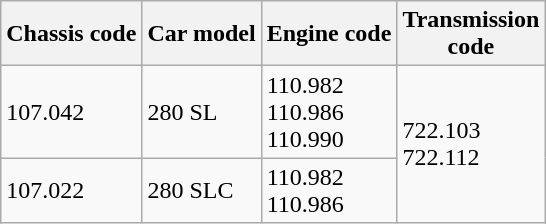<table class="wikitable collapsible collapsed">
<tr>
<th>Chassis code</th>
<th>Car model</th>
<th>Engine code</th>
<th>Transmission<br>code</th>
</tr>
<tr>
<td>107.042</td>
<td>280 SL</td>
<td>110.982<br>110.986<br>110.990</td>
<td rowspan="2">722.103<br>722.112</td>
</tr>
<tr>
<td>107.022</td>
<td>280 SLC</td>
<td>110.982<br>110.986</td>
</tr>
</table>
